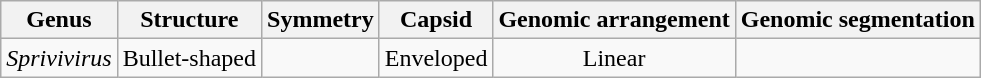<table class="wikitable sortable" style="text-align:center">
<tr>
<th>Genus</th>
<th>Structure</th>
<th>Symmetry</th>
<th>Capsid</th>
<th>Genomic arrangement</th>
<th>Genomic segmentation</th>
</tr>
<tr>
<td><em>Sprivivirus</em></td>
<td>Bullet-shaped</td>
<td></td>
<td>Enveloped</td>
<td>Linear</td>
<td></td>
</tr>
</table>
